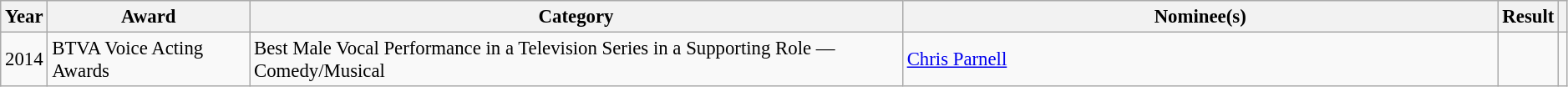<table class="wikitable sortable"  style="font-size:95%; width:99%;">
<tr>
<th>Year</th>
<th>Award</th>
<th>Category</th>
<th style="width:38%;">Nominee(s)</th>
<th>Result</th>
<th class=unsortable></th>
</tr>
<tr>
<td style="text-align:center;">2014</td>
<td>BTVA Voice Acting Awards</td>
<td>Best Male Vocal Performance in a Television Series in a Supporting Role — Comedy/Musical</td>
<td><a href='#'>Chris Parnell</a></td>
<td></td>
<td style="text-align:center;"></td>
</tr>
</table>
